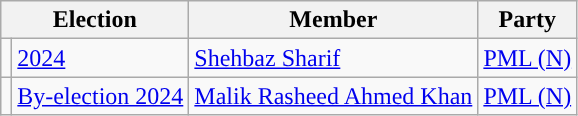<table class="wikitable">
<tr>
<th colspan="2">Election</th>
<th>Member</th>
<th>Party</th>
</tr>
<tr>
<td style="background-color: "></td>
<td><a href='#'>2024</a></td>
<td><a href='#'>Shehbaz Sharif</a></td>
<td><a href='#'>PML (N)</a></td>
</tr>
<tr>
<td style="background-color: "></td>
<td><a href='#'>By-election 2024</a></td>
<td><a href='#'>Malik Rasheed Ahmed Khan</a></td>
<td><a href='#'>PML (N)</a></td>
</tr>
</table>
